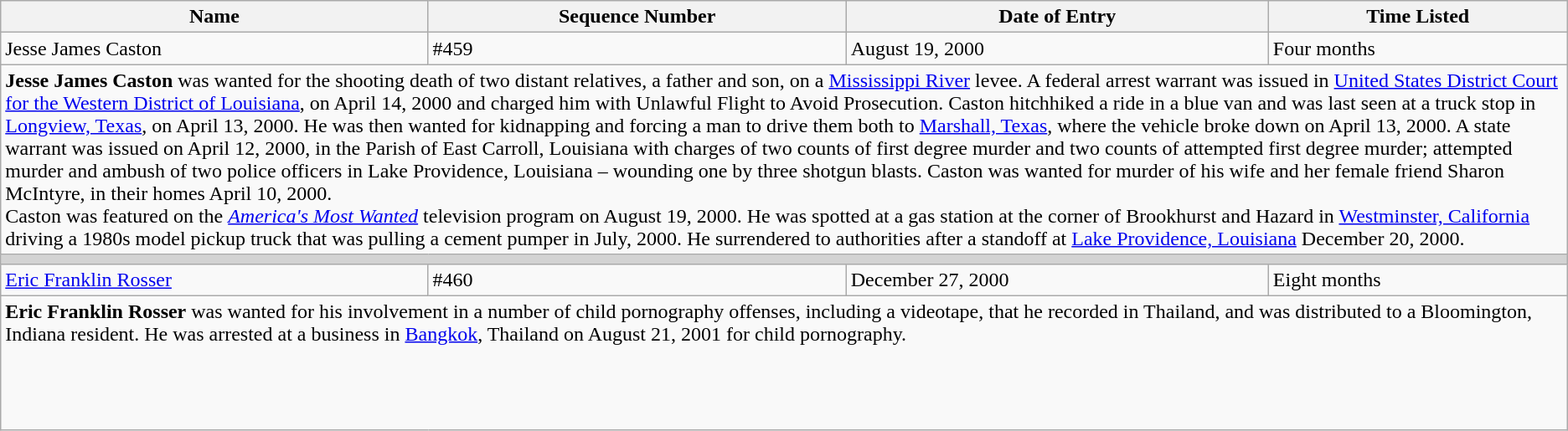<table class="wikitable">
<tr>
<th>Name</th>
<th>Sequence Number</th>
<th>Date of Entry</th>
<th>Time Listed</th>
</tr>
<tr>
<td height="10">Jesse James Caston</td>
<td>#459</td>
<td>August 19, 2000</td>
<td>Four months</td>
</tr>
<tr>
<td colspan="4" valign="top" height="100"><strong>Jesse James Caston</strong> was wanted for the shooting death of two distant relatives, a father and son, on a <a href='#'>Mississippi River</a> levee. A federal arrest warrant was issued in <a href='#'>United States District Court for the Western District of Louisiana</a>, on April 14, 2000 and charged him with Unlawful Flight to Avoid Prosecution. Caston hitchhiked a ride in a blue van and was last seen at a truck stop in <a href='#'>Longview, Texas</a>, on April 13, 2000. He was then wanted for kidnapping and forcing a man to drive them both to <a href='#'>Marshall, Texas</a>, where the vehicle broke down on April 13, 2000. A state warrant was issued on April 12, 2000, in the Parish of East Carroll, Louisiana with charges of two counts of first degree murder and two counts of attempted first degree murder; attempted murder and ambush of two police officers in Lake Providence, Louisiana – wounding one by three shotgun blasts. Caston was wanted for murder of his wife and her female friend Sharon McIntyre, in their homes April 10, 2000.<br>Caston was featured on the <em><a href='#'>America's Most Wanted</a></em> television program on August 19, 2000. He was spotted at a gas station at the corner of Brookhurst and Hazard in <a href='#'>Westminster, California</a> driving a 1980s model pickup truck that was pulling a cement pumper in July, 2000. He surrendered to authorities after a standoff at <a href='#'>Lake Providence, Louisiana</a> December 20, 2000.</td>
</tr>
<tr>
<td colSpan="4" style="background-color:lightgrey;"></td>
</tr>
<tr>
<td height="10"><a href='#'>Eric Franklin Rosser</a></td>
<td>#460</td>
<td>December 27, 2000</td>
<td>Eight months</td>
</tr>
<tr>
<td colspan="4" valign="top" height="100"><strong>Eric Franklin Rosser</strong> was wanted for his involvement in a number of child pornography offenses, including a videotape, that he recorded in Thailand, and was distributed to a Bloomington, Indiana resident. He was arrested at a business in <a href='#'>Bangkok</a>, Thailand on August 21, 2001 for child pornography.</td>
</tr>
</table>
